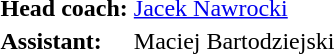<table>
<tr>
<td><strong>Head coach:</strong></td>
<td> <a href='#'>Jacek Nawrocki</a></td>
</tr>
<tr>
<td><strong>Assistant:</strong></td>
<td> Maciej Bartodziejski</td>
</tr>
<tr>
</tr>
</table>
